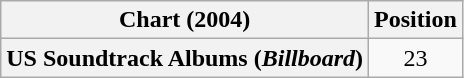<table class="wikitable plainrowheaders" style="text-align:center">
<tr>
<th scope="col">Chart (2004)</th>
<th scope="col">Position</th>
</tr>
<tr>
<th scope="row">US Soundtrack Albums (<em>Billboard</em>)</th>
<td>23</td>
</tr>
</table>
